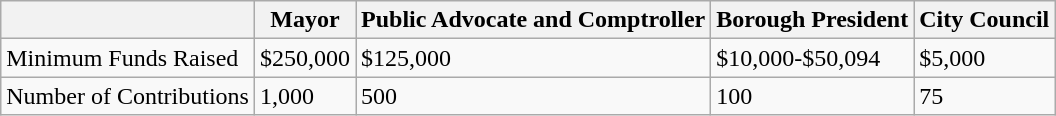<table class="wikitable">
<tr>
<th></th>
<th>Mayor</th>
<th>Public Advocate and Comptroller</th>
<th>Borough President</th>
<th>City Council</th>
</tr>
<tr>
<td>Minimum Funds Raised</td>
<td>$250,000</td>
<td>$125,000</td>
<td>$10,000-$50,094</td>
<td>$5,000</td>
</tr>
<tr>
<td>Number of Contributions</td>
<td>1,000</td>
<td>500</td>
<td>100</td>
<td>75</td>
</tr>
</table>
